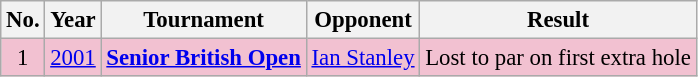<table class="wikitable" style="font-size:95%;">
<tr>
<th>No.</th>
<th>Year</th>
<th>Tournament</th>
<th>Opponent</th>
<th>Result</th>
</tr>
<tr style="background:#F2C1D1;">
<td align=center>1</td>
<td><a href='#'>2001</a></td>
<td><strong><a href='#'>Senior British Open</a></strong></td>
<td> <a href='#'>Ian Stanley</a></td>
<td>Lost to par on first extra hole</td>
</tr>
</table>
